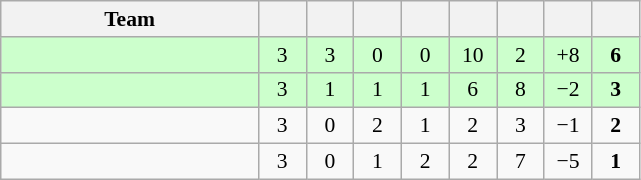<table class="wikitable" style="text-align: center; font-size: 90%;">
<tr>
<th width=165>Team</th>
<th width=25></th>
<th width=25></th>
<th width=25></th>
<th width=25></th>
<th width=25></th>
<th width=25></th>
<th width=25></th>
<th width=25></th>
</tr>
<tr style="background:#cfc;">
<td align="left"></td>
<td>3</td>
<td>3</td>
<td>0</td>
<td>0</td>
<td>10</td>
<td>2</td>
<td>+8</td>
<td><strong>6</strong></td>
</tr>
<tr style="background:#cfc;">
<td align="left"></td>
<td>3</td>
<td>1</td>
<td>1</td>
<td>1</td>
<td>6</td>
<td>8</td>
<td>−2</td>
<td><strong>3</strong></td>
</tr>
<tr>
<td align="left"></td>
<td>3</td>
<td>0</td>
<td>2</td>
<td>1</td>
<td>2</td>
<td>3</td>
<td>−1</td>
<td><strong>2</strong></td>
</tr>
<tr>
<td align="left"></td>
<td>3</td>
<td>0</td>
<td>1</td>
<td>2</td>
<td>2</td>
<td>7</td>
<td>−5</td>
<td><strong>1</strong></td>
</tr>
</table>
